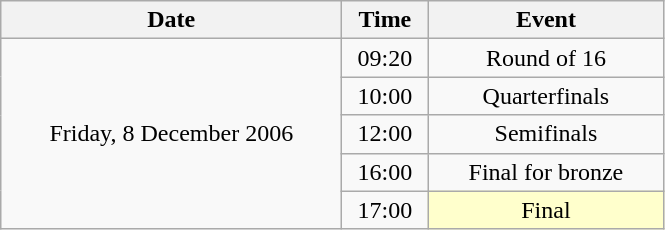<table class = "wikitable" style="text-align:center;">
<tr>
<th width=220>Date</th>
<th width=50>Time</th>
<th width=150>Event</th>
</tr>
<tr>
<td rowspan=5>Friday, 8 December 2006</td>
<td>09:20</td>
<td>Round of 16</td>
</tr>
<tr>
<td>10:00</td>
<td>Quarterfinals</td>
</tr>
<tr>
<td>12:00</td>
<td>Semifinals</td>
</tr>
<tr>
<td>16:00</td>
<td>Final for bronze</td>
</tr>
<tr>
<td>17:00</td>
<td bgcolor=ffffcc>Final</td>
</tr>
</table>
